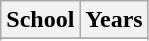<table class="wikitable">
<tr>
<th>School</th>
<th>Years</th>
</tr>
<tr>
</tr>
<tr>
</tr>
</table>
